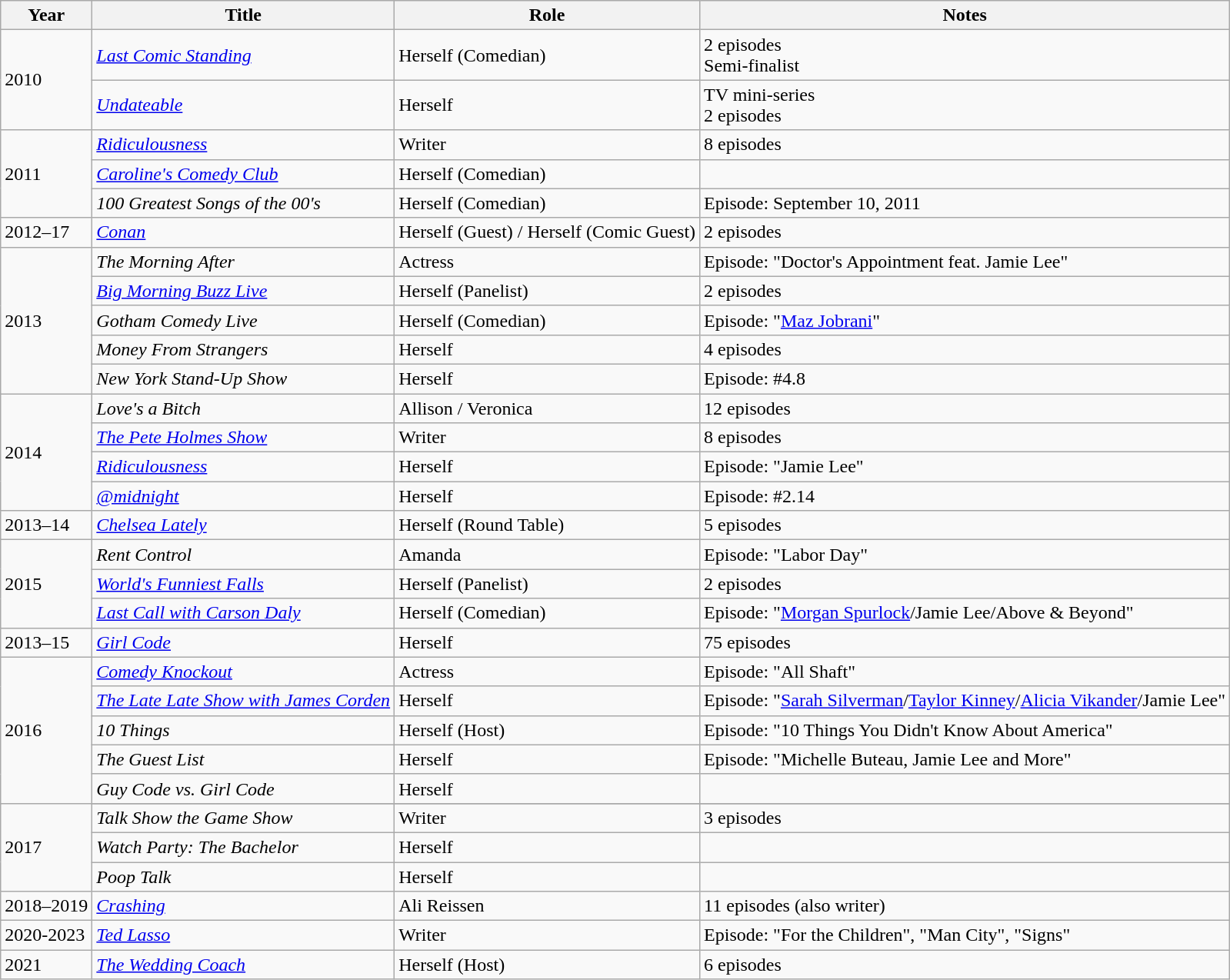<table class="wikitable">
<tr>
<th>Year</th>
<th>Title</th>
<th>Role</th>
<th>Notes</th>
</tr>
<tr>
<td rowspan="2">2010</td>
<td><em><a href='#'>Last Comic Standing</a></em></td>
<td>Herself (Comedian)</td>
<td>2 episodes<br>Semi-finalist</td>
</tr>
<tr>
<td><em><a href='#'>Undateable</a></em></td>
<td>Herself</td>
<td>TV mini-series<br>2 episodes</td>
</tr>
<tr>
<td rowspan="3">2011</td>
<td><em><a href='#'>Ridiculousness</a></em></td>
<td>Writer</td>
<td>8 episodes</td>
</tr>
<tr>
<td><em><a href='#'>Caroline's Comedy Club</a></em></td>
<td>Herself (Comedian)</td>
<td></td>
</tr>
<tr>
<td><em>100 Greatest Songs of the 00's</em></td>
<td>Herself (Comedian)</td>
<td>Episode: September 10, 2011</td>
</tr>
<tr>
<td>2012–17</td>
<td><em><a href='#'>Conan</a></em></td>
<td>Herself (Guest) / Herself (Comic Guest)</td>
<td>2 episodes</td>
</tr>
<tr>
<td rowspan="5">2013</td>
<td><em>The Morning After</em></td>
<td>Actress</td>
<td>Episode: "Doctor's Appointment feat. Jamie Lee"</td>
</tr>
<tr>
<td><em><a href='#'>Big Morning Buzz Live</a></em></td>
<td>Herself (Panelist)</td>
<td>2 episodes</td>
</tr>
<tr>
<td><em>Gotham Comedy Live</em></td>
<td>Herself (Comedian)</td>
<td>Episode: "<a href='#'>Maz Jobrani</a>"</td>
</tr>
<tr>
<td><em>Money From Strangers</em></td>
<td>Herself</td>
<td>4 episodes</td>
</tr>
<tr>
<td><em>New York Stand-Up Show</em></td>
<td>Herself</td>
<td>Episode: #4.8</td>
</tr>
<tr>
<td rowspan="4">2014</td>
<td><em>Love's a Bitch</em></td>
<td>Allison / Veronica</td>
<td>12 episodes</td>
</tr>
<tr>
<td><em><a href='#'>The Pete Holmes Show</a></em></td>
<td>Writer</td>
<td>8 episodes</td>
</tr>
<tr>
<td><em><a href='#'>Ridiculousness</a></em></td>
<td>Herself</td>
<td>Episode: "Jamie Lee"</td>
</tr>
<tr>
<td><em><a href='#'>@midnight</a></em></td>
<td>Herself</td>
<td>Episode: #2.14</td>
</tr>
<tr>
<td>2013–14</td>
<td><em><a href='#'>Chelsea Lately</a></em></td>
<td>Herself (Round Table)</td>
<td>5 episodes</td>
</tr>
<tr>
<td rowspan="3">2015</td>
<td><em>Rent Control</em></td>
<td>Amanda</td>
<td>Episode: "Labor Day"</td>
</tr>
<tr>
<td><em><a href='#'>World's Funniest Falls</a></em></td>
<td>Herself (Panelist)</td>
<td>2 episodes</td>
</tr>
<tr>
<td><em><a href='#'>Last Call with Carson Daly</a></em></td>
<td>Herself (Comedian)</td>
<td>Episode: "<a href='#'>Morgan Spurlock</a>/Jamie Lee/Above & Beyond"</td>
</tr>
<tr>
<td>2013–15</td>
<td><em><a href='#'>Girl Code</a></em></td>
<td>Herself</td>
<td>75 episodes</td>
</tr>
<tr>
<td rowspan="5">2016</td>
<td><em><a href='#'>Comedy Knockout</a></em></td>
<td>Actress</td>
<td>Episode: "All Shaft"</td>
</tr>
<tr>
<td><em><a href='#'>The Late Late Show with James Corden</a></em></td>
<td>Herself</td>
<td>Episode: "<a href='#'>Sarah Silverman</a>/<a href='#'>Taylor Kinney</a>/<a href='#'>Alicia Vikander</a>/Jamie Lee"</td>
</tr>
<tr>
<td><em>10 Things</em></td>
<td>Herself (Host)</td>
<td>Episode: "10 Things You Didn't Know About America"</td>
</tr>
<tr>
<td><em>The Guest List</em></td>
<td>Herself</td>
<td>Episode: "Michelle Buteau, Jamie Lee and More"</td>
</tr>
<tr>
<td><em>Guy Code vs. Girl Code</em></td>
<td>Herself</td>
<td></td>
</tr>
<tr>
<td rowspan="4">2017</td>
</tr>
<tr>
<td><em>Talk Show the Game Show</em></td>
<td>Writer</td>
<td>3 episodes</td>
</tr>
<tr>
<td><em>Watch Party: The Bachelor</em></td>
<td>Herself</td>
<td></td>
</tr>
<tr>
<td><em>Poop Talk</em></td>
<td>Herself</td>
<td></td>
</tr>
<tr>
<td>2018–2019</td>
<td><em><a href='#'>Crashing</a></em></td>
<td>Ali Reissen</td>
<td>11 episodes (also writer)</td>
</tr>
<tr>
<td>2020-2023</td>
<td><em><a href='#'>Ted Lasso</a></em></td>
<td>Writer</td>
<td>Episode: "For the Children", "Man City", "Signs"</td>
</tr>
<tr>
<td>2021</td>
<td><em><a href='#'>The Wedding Coach</a></em></td>
<td>Herself (Host)</td>
<td>6 episodes</td>
</tr>
</table>
